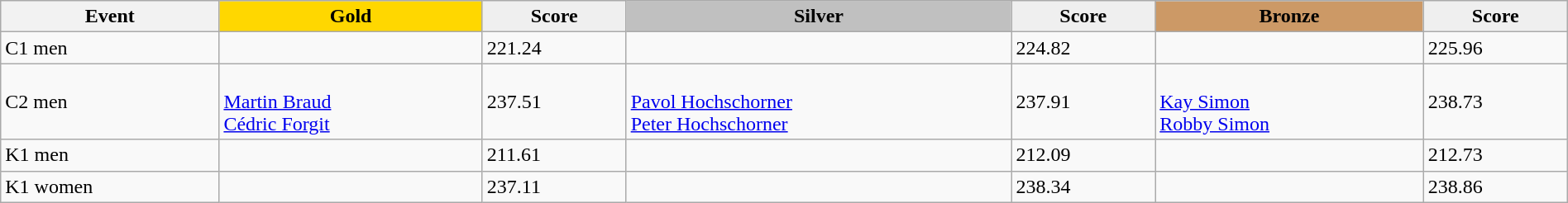<table class="wikitable" width=100%>
<tr>
<th>Event</th>
<td align=center bgcolor="gold"><strong>Gold</strong></td>
<td align=center bgcolor="EFEFEF"><strong>Score</strong></td>
<td align=center bgcolor="silver"><strong>Silver</strong></td>
<td align=center bgcolor="EFEFEF"><strong>Score</strong></td>
<td align=center bgcolor="CC9966"><strong>Bronze</strong></td>
<td align=center bgcolor="EFEFEF"><strong>Score</strong></td>
</tr>
<tr>
<td>C1 men</td>
<td></td>
<td>221.24</td>
<td></td>
<td>224.82</td>
<td></td>
<td>225.96</td>
</tr>
<tr>
<td>C2 men</td>
<td><br><a href='#'>Martin Braud</a><br><a href='#'>Cédric Forgit</a></td>
<td>237.51</td>
<td><br><a href='#'>Pavol Hochschorner</a><br><a href='#'>Peter Hochschorner</a></td>
<td>237.91</td>
<td><br><a href='#'>Kay Simon</a><br><a href='#'>Robby Simon</a></td>
<td>238.73</td>
</tr>
<tr>
<td>K1 men</td>
<td></td>
<td>211.61</td>
<td></td>
<td>212.09</td>
<td></td>
<td>212.73</td>
</tr>
<tr>
<td>K1 women</td>
<td></td>
<td>237.11</td>
<td></td>
<td>238.34</td>
<td></td>
<td>238.86</td>
</tr>
</table>
